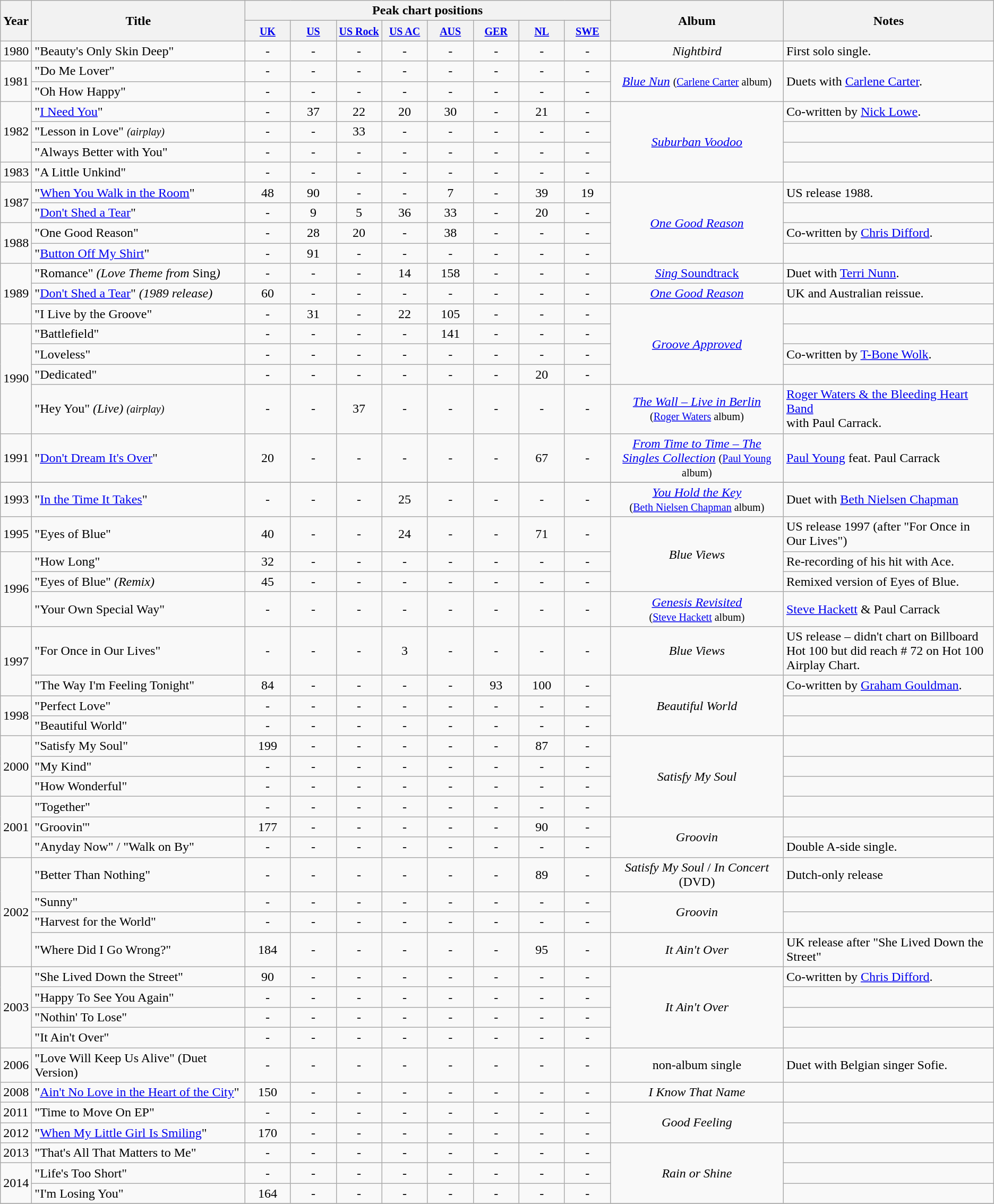<table class="wikitable">
<tr>
<th rowspan="2">Year</th>
<th rowspan="2" width="260">Title</th>
<th colspan="8">Peak chart positions</th>
<th rowspan="2" width="210">Album</th>
<th rowspan="2">Notes</th>
</tr>
<tr>
<th width="50"><small><a href='#'>UK</a></small><br></th>
<th width="50"><small><a href='#'>US</a></small><br></th>
<th width="50"><small><a href='#'>US Rock</a><br></small></th>
<th width="50"><small><a href='#'>US AC</a><br></small></th>
<th width="50"><small><a href='#'>AUS</a></small><br></th>
<th width="50"><small><a href='#'>GER</a></small><br></th>
<th width="50"><small><a href='#'>NL</a></small><br></th>
<th width="50"><small><a href='#'>SWE</a></small><br></th>
</tr>
<tr>
<td>1980</td>
<td>"Beauty's Only Skin Deep"</td>
<td align="center">-</td>
<td align="center">-</td>
<td align="center">-</td>
<td align="center">-</td>
<td align="center">-</td>
<td align="center">-</td>
<td align="center">-</td>
<td align="center">-</td>
<td align="center"><em>Nightbird</em></td>
<td>First solo single.</td>
</tr>
<tr>
<td rowspan=2>1981</td>
<td>"Do Me Lover"</td>
<td align="center">-</td>
<td align="center">-</td>
<td align="center">-</td>
<td align="center">-</td>
<td align="center">-</td>
<td align="center">-</td>
<td align="center">-</td>
<td align="center">-</td>
<td align="center" rowspan=2><em><a href='#'>Blue Nun</a></em> <small>(<a href='#'>Carlene Carter</a> album)</small></td>
<td rowspan=2>Duets with <a href='#'>Carlene Carter</a>.</td>
</tr>
<tr>
<td>"Oh How Happy"</td>
<td align="center">-</td>
<td align="center">-</td>
<td align="center">-</td>
<td align="center">-</td>
<td align="center">-</td>
<td align="center">-</td>
<td align="center">-</td>
<td align="center">-</td>
</tr>
<tr>
<td rowspan=3>1982</td>
<td>"<a href='#'>I Need You</a>"</td>
<td align="center">-</td>
<td align="center">37</td>
<td align="center">22</td>
<td align="center">20</td>
<td align="center">30</td>
<td align="center">-</td>
<td align="center">21</td>
<td align="center">-</td>
<td align="center" rowspan=4><em><a href='#'>Suburban Voodoo</a></em></td>
<td>Co-written by <a href='#'>Nick Lowe</a>.</td>
</tr>
<tr>
<td>"Lesson in Love" <em><small>(airplay)</small></em></td>
<td align="center">-</td>
<td align="center">-</td>
<td align="center">33</td>
<td align="center">-</td>
<td align="center">-</td>
<td align="center">-</td>
<td align="center">-</td>
<td align="center">-</td>
</tr>
<tr>
<td>"Always Better with You"</td>
<td align="center">-</td>
<td align="center">-</td>
<td align="center">-</td>
<td align="center">-</td>
<td align="center">-</td>
<td align="center">-</td>
<td align="center">-</td>
<td align="center">-</td>
<td></td>
</tr>
<tr>
<td>1983</td>
<td>"A Little Unkind"</td>
<td align="center">-</td>
<td align="center">-</td>
<td align="center">-</td>
<td align="center">-</td>
<td align="center">-</td>
<td align="center">-</td>
<td align="center">-</td>
<td align="center">-</td>
<td></td>
</tr>
<tr>
<td rowspan=2>1987</td>
<td>"<a href='#'>When You Walk in the Room</a>"</td>
<td align="center">48</td>
<td align="center">90</td>
<td align="center">-</td>
<td align="center">-</td>
<td align="center">7</td>
<td align="center">-</td>
<td align="center">39</td>
<td align="center">19</td>
<td align="center" rowspan=4><em><a href='#'>One Good Reason</a></em></td>
<td>US release 1988.</td>
</tr>
<tr>
<td>"<a href='#'>Don't Shed a Tear</a>"</td>
<td align="center">-</td>
<td align="center">9</td>
<td align="center">5</td>
<td align="center">36</td>
<td align="center">33</td>
<td align="center">-</td>
<td align="center">20</td>
<td align="center">-</td>
<td></td>
</tr>
<tr>
<td rowspan=2>1988</td>
<td>"One Good Reason"</td>
<td align="center">-</td>
<td align="center">28</td>
<td align="center">20</td>
<td align="center">-</td>
<td align="center">38</td>
<td align="center">-</td>
<td align="center">-</td>
<td align="center">-</td>
<td>Co-written by <a href='#'>Chris Difford</a>.</td>
</tr>
<tr>
<td>"<a href='#'>Button Off My Shirt</a>"</td>
<td align="center">-</td>
<td align="center">91</td>
<td align="center">-</td>
<td align="center">-</td>
<td align="center">-</td>
<td align="center">-</td>
<td align="center">-</td>
<td align="center">-</td>
<td></td>
</tr>
<tr>
<td rowspan=3>1989</td>
<td>"Romance" <em>(Love Theme from </em>Sing<em>)</em></td>
<td align="center">-</td>
<td align="center">-</td>
<td align="center">-</td>
<td align="center">14</td>
<td align="center">158</td>
<td align="center">-</td>
<td align="center">-</td>
<td align="center">-</td>
<td align="center"><a href='#'><em>Sing</em> Soundtrack</a></td>
<td>Duet with <a href='#'>Terri Nunn</a>.</td>
</tr>
<tr>
<td>"<a href='#'>Don't Shed a Tear</a>" <em>(1989 release)</em></td>
<td align="center">60</td>
<td align="center">-</td>
<td align="center">-</td>
<td align="center">-</td>
<td align="center">-</td>
<td align="center">-</td>
<td align="center">-</td>
<td align="center">-</td>
<td align="center"><em><a href='#'>One Good Reason</a></em></td>
<td>UK and Australian reissue.</td>
</tr>
<tr>
<td>"I Live by the Groove"</td>
<td align="center">-</td>
<td align="center">31</td>
<td align="center">-</td>
<td align="center">22</td>
<td align="center">105</td>
<td align="center">-</td>
<td align="center">-</td>
<td align="center">-</td>
<td align="center" rowspan=4><em><a href='#'>Groove Approved</a></em></td>
<td></td>
</tr>
<tr>
<td rowspan=4>1990</td>
<td>"Battlefield"</td>
<td align="center">-</td>
<td align="center">-</td>
<td align="center">-</td>
<td align="center">-</td>
<td align="center">141</td>
<td align="center">-</td>
<td align="center">-</td>
<td align="center">-</td>
<td></td>
</tr>
<tr>
<td>"Loveless"</td>
<td align="center">-</td>
<td align="center">-</td>
<td align="center">-</td>
<td align="center">-</td>
<td align="center">-</td>
<td align="center">-</td>
<td align="center">-</td>
<td align="center">-</td>
<td>Co-written by <a href='#'>T-Bone Wolk</a>.</td>
</tr>
<tr>
<td>"Dedicated"</td>
<td align="center">-</td>
<td align="center">-</td>
<td align="center">-</td>
<td align="center">-</td>
<td align="center">-</td>
<td align="center">-</td>
<td align="center">20</td>
<td align="center">-</td>
<td></td>
</tr>
<tr>
<td>"Hey You" <em>(Live)</em> <em><small>(airplay)</small></em></td>
<td align="center">-</td>
<td align="center">-</td>
<td align="center">37</td>
<td align="center">-</td>
<td align="center">-</td>
<td align="center">-</td>
<td align="center">-</td>
<td align="center">-</td>
<td align="center"><em><a href='#'>The Wall – Live in Berlin</a></em> <br><small>(<a href='#'>Roger Waters</a> album)</small></td>
<td><a href='#'>Roger Waters & the Bleeding Heart Band</a> <br>with Paul Carrack.</td>
</tr>
<tr>
<td>1991</td>
<td>"<a href='#'>Don't Dream It's Over</a>"</td>
<td align="center">20</td>
<td align="center">-</td>
<td align="center">-</td>
<td align="center">-</td>
<td align="center">-</td>
<td align="center">-</td>
<td align="center">67</td>
<td align="center">-</td>
<td align="center"><em><a href='#'>From Time to Time – The Singles Collection</a></em> <small>(<a href='#'>Paul Young</a> album)</small></td>
<td><a href='#'>Paul Young</a> feat. Paul Carrack</td>
</tr>
<tr>
</tr>
<tr>
<td>1993</td>
<td>"<a href='#'>In the Time It Takes</a>"</td>
<td align="center">-</td>
<td align="center">-</td>
<td align="center">-</td>
<td align="center">25</td>
<td align="center">-</td>
<td align="center">-</td>
<td align="center">-</td>
<td align="center">-</td>
<td align="center"><em><a href='#'>You Hold the Key</a></em> <br><small>(<a href='#'>Beth Nielsen Chapman</a> album)</small></td>
<td>Duet with <a href='#'>Beth Nielsen Chapman</a></td>
</tr>
<tr>
<td>1995</td>
<td>"Eyes of Blue"</td>
<td align="center">40</td>
<td align="center">-</td>
<td align="center">-</td>
<td align="center">24</td>
<td align="center">-</td>
<td align="center">-</td>
<td align="center">71</td>
<td align="center">-</td>
<td align="center" rowspan=3><em>Blue Views</em></td>
<td>US release 1997 (after "For Once in Our Lives")</td>
</tr>
<tr>
<td rowspan=3>1996</td>
<td>"How Long"</td>
<td align="center">32</td>
<td align="center">-</td>
<td align="center">-</td>
<td align="center">-</td>
<td align="center">-</td>
<td align="center">-</td>
<td align="center">-</td>
<td align="center">-</td>
<td>Re-recording of his hit with Ace.</td>
</tr>
<tr>
<td>"Eyes of Blue" <em>(Remix)</em></td>
<td align="center">45</td>
<td align="center">-</td>
<td align="center">-</td>
<td align="center">-</td>
<td align="center">-</td>
<td align="center">-</td>
<td align="center">-</td>
<td align="center">-</td>
<td>Remixed version of Eyes of Blue.</td>
</tr>
<tr>
<td>"Your Own Special Way"</td>
<td align="center">-</td>
<td align="center">-</td>
<td align="center">-</td>
<td align="center">-</td>
<td align="center">-</td>
<td align="center">-</td>
<td align="center">-</td>
<td align="center">-</td>
<td align="center"><em><a href='#'>Genesis Revisited</a></em> <br><small>(<a href='#'>Steve Hackett</a> album)</small></td>
<td><a href='#'>Steve Hackett</a> & Paul Carrack</td>
</tr>
<tr>
<td rowspan=2>1997</td>
<td>"For Once in Our Lives"</td>
<td align="center">-</td>
<td align="center">-</td>
<td align="center">-</td>
<td align="center">3</td>
<td align="center">-</td>
<td align="center">-</td>
<td align="center">-</td>
<td align="center">-</td>
<td align="center"><em>Blue Views</em></td>
<td>US release – didn't chart on Billboard Hot 100 but did reach # 72 on Hot 100 Airplay Chart.</td>
</tr>
<tr>
<td>"The Way I'm Feeling Tonight"</td>
<td align="center">84</td>
<td align="center">-</td>
<td align="center">-</td>
<td align="center">-</td>
<td align="center">-</td>
<td align="center">93</td>
<td align="center">100</td>
<td align="center">-</td>
<td align="center" rowspan=3><em>Beautiful World</em></td>
<td>Co-written by <a href='#'>Graham Gouldman</a>.</td>
</tr>
<tr>
<td rowspan=2>1998</td>
<td>"Perfect Love"</td>
<td align="center">-</td>
<td align="center">-</td>
<td align="center">-</td>
<td align="center">-</td>
<td align="center">-</td>
<td align="center">-</td>
<td align="center">-</td>
<td align="center">-</td>
<td></td>
</tr>
<tr>
<td>"Beautiful World"</td>
<td align="center">-</td>
<td align="center">-</td>
<td align="center">-</td>
<td align="center">-</td>
<td align="center">-</td>
<td align="center">-</td>
<td align="center">-</td>
<td align="center">-</td>
<td></td>
</tr>
<tr>
<td rowspan=3>2000</td>
<td>"Satisfy My Soul"</td>
<td align="center">199</td>
<td align="center">-</td>
<td align="center">-</td>
<td align="center">-</td>
<td align="center">-</td>
<td align="center">-</td>
<td align="center">87</td>
<td align="center">-</td>
<td align="center" rowspan=4><em>Satisfy My Soul</em></td>
<td></td>
</tr>
<tr>
<td>"My Kind"</td>
<td align="center">-</td>
<td align="center">-</td>
<td align="center">-</td>
<td align="center">-</td>
<td align="center">-</td>
<td align="center">-</td>
<td align="center">-</td>
<td align="center">-</td>
<td></td>
</tr>
<tr>
<td>"How Wonderful"</td>
<td align="center">-</td>
<td align="center">-</td>
<td align="center">-</td>
<td align="center">-</td>
<td align="center">-</td>
<td align="center">-</td>
<td align="center">-</td>
<td align="center">-</td>
<td></td>
</tr>
<tr>
<td rowspan=3>2001</td>
<td>"Together"</td>
<td align="center">-</td>
<td align="center">-</td>
<td align="center">-</td>
<td align="center">-</td>
<td align="center">-</td>
<td align="center">-</td>
<td align="center">-</td>
<td align="center">-</td>
<td></td>
</tr>
<tr>
<td>"Groovin'"</td>
<td align="center">177</td>
<td align="center">-</td>
<td align="center">-</td>
<td align="center">-</td>
<td align="center">-</td>
<td align="center">-</td>
<td align="center">90</td>
<td align="center">-</td>
<td align="center" rowspan=2><em>Groovin</em></td>
<td></td>
</tr>
<tr>
<td>"Anyday Now" / "Walk on By"</td>
<td align="center">-</td>
<td align="center">-</td>
<td align="center">-</td>
<td align="center">-</td>
<td align="center">-</td>
<td align="center">-</td>
<td align="center">-</td>
<td align="center">-</td>
<td>Double A-side single.</td>
</tr>
<tr>
<td rowspan=4>2002</td>
<td>"Better Than Nothing"</td>
<td align="center">-</td>
<td align="center">-</td>
<td align="center">-</td>
<td align="center">-</td>
<td align="center">-</td>
<td align="center">-</td>
<td align="center">89</td>
<td align="center">-</td>
<td align="center"><em>Satisfy My Soul</em> / <em>In Concert</em> (DVD)</td>
<td>Dutch-only release</td>
</tr>
<tr>
<td>"Sunny"</td>
<td align="center">-</td>
<td align="center">-</td>
<td align="center">-</td>
<td align="center">-</td>
<td align="center">-</td>
<td align="center">-</td>
<td align="center">-</td>
<td align="center">-</td>
<td align="center" rowspan=2><em>Groovin</em></td>
<td></td>
</tr>
<tr>
<td>"Harvest for the World"</td>
<td align="center">-</td>
<td align="center">-</td>
<td align="center">-</td>
<td align="center">-</td>
<td align="center">-</td>
<td align="center">-</td>
<td align="center">-</td>
<td align="center">-</td>
<td></td>
</tr>
<tr>
<td>"Where Did I Go Wrong?"</td>
<td align="center">184</td>
<td align="center">-</td>
<td align="center">-</td>
<td align="center">-</td>
<td align="center">-</td>
<td align="center">-</td>
<td align="center">95</td>
<td align="center">-</td>
<td align="center"><em>It Ain't Over</em></td>
<td>UK release after "She Lived Down the Street"</td>
</tr>
<tr>
<td rowspan=4>2003</td>
<td>"She Lived Down the Street"</td>
<td align="center">90</td>
<td align="center">-</td>
<td align="center">-</td>
<td align="center">-</td>
<td align="center">-</td>
<td align="center">-</td>
<td align="center">-</td>
<td align="center">-</td>
<td align="center" rowspan=4><em>It Ain't Over</em></td>
<td>Co-written by <a href='#'>Chris Difford</a>.</td>
</tr>
<tr>
<td>"Happy To See You Again"</td>
<td align="center">-</td>
<td align="center">-</td>
<td align="center">-</td>
<td align="center">-</td>
<td align="center">-</td>
<td align="center">-</td>
<td align="center">-</td>
<td align="center">-</td>
<td></td>
</tr>
<tr>
<td>"Nothin' To Lose"</td>
<td align="center">-</td>
<td align="center">-</td>
<td align="center">-</td>
<td align="center">-</td>
<td align="center">-</td>
<td align="center">-</td>
<td align="center">-</td>
<td align="center">-</td>
<td></td>
</tr>
<tr>
<td>"It Ain't Over"</td>
<td align="center">-</td>
<td align="center">-</td>
<td align="center">-</td>
<td align="center">-</td>
<td align="center">-</td>
<td align="center">-</td>
<td align="center">-</td>
<td align="center">-</td>
<td></td>
</tr>
<tr>
<td rowspan=1>2006</td>
<td>"Love Will Keep Us Alive" (Duet Version)</td>
<td align="center">-</td>
<td align="center">-</td>
<td align="center">-</td>
<td align="center">-</td>
<td align="center">-</td>
<td align="center">-</td>
<td align="center">-</td>
<td align="center">-</td>
<td align="center">non-album single</td>
<td>Duet with Belgian singer Sofie.</td>
</tr>
<tr>
<td rowspan=1>2008</td>
<td>"<a href='#'>Ain't No Love in the Heart of the City</a>"</td>
<td align="center">150</td>
<td align="center">-</td>
<td align="center">-</td>
<td align="center">-</td>
<td align="center">-</td>
<td align="center">-</td>
<td align="center">-</td>
<td align="center">-</td>
<td align="center" rowspan=1><em>I Know That Name</em></td>
<td></td>
</tr>
<tr>
<td>2011</td>
<td>"Time to Move On EP"</td>
<td align="center">-</td>
<td align="center">-</td>
<td align="center">-</td>
<td align="center">-</td>
<td align="center">-</td>
<td align="center">-</td>
<td align="center">-</td>
<td align="center">-</td>
<td align="center" rowspan=2><em>Good Feeling</em></td>
<td></td>
</tr>
<tr>
<td rowspan=1>2012</td>
<td>"<a href='#'>When My Little Girl Is Smiling</a>"</td>
<td align="center">170</td>
<td align="center">-</td>
<td align="center">-</td>
<td align="center">-</td>
<td align="center">-</td>
<td align="center">-</td>
<td align="center">-</td>
<td align="center">-</td>
<td></td>
</tr>
<tr>
<td rowspan=1>2013</td>
<td>"That's All That Matters to Me"</td>
<td align="center">-</td>
<td align="center">-</td>
<td align="center">-</td>
<td align="center">-</td>
<td align="center">-</td>
<td align="center">-</td>
<td align="center">-</td>
<td align="center">-</td>
<td align="center" rowspan=3><em>Rain or Shine</em></td>
<td></td>
</tr>
<tr>
<td rowspan=2>2014</td>
<td>"Life's Too Short"</td>
<td align="center">-</td>
<td align="center">-</td>
<td align="center">-</td>
<td align="center">-</td>
<td align="center">-</td>
<td align="center">-</td>
<td align="center">-</td>
<td align="center">-</td>
<td></td>
</tr>
<tr>
<td>"I'm Losing You"</td>
<td align="center">164</td>
<td align="center">-</td>
<td align="center">-</td>
<td align="center">-</td>
<td align="center">-</td>
<td align="center">-</td>
<td align="center">-</td>
<td align="center">-</td>
<td></td>
</tr>
<tr>
</tr>
</table>
